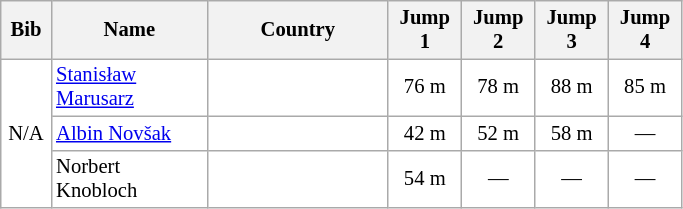<table class="wikitable collapsible autocollapse sortable" cellpadding="3" cellspacing="0" border="1" style="background:#fff; font-size:86%; width:36%; line-height:16px; border:grey solid 1px; border-collapse:collapse;">
<tr>
<th width="30">Bib</th>
<th width="135">Name</th>
<th width="169">Country</th>
<th width="50">Jump 1</th>
<th width="50">Jump 2</th>
<th width="50">Jump 3</th>
<th width="50">Jump 4</th>
</tr>
<tr>
<td align=center rowspan=3>N/A</td>
<td><a href='#'>Stanisław Marusarz</a></td>
<td></td>
<td align=center>76 m</td>
<td align=center>78 m</td>
<td align=center>88 m</td>
<td align=center>85 m</td>
</tr>
<tr>
<td><a href='#'>Albin Novšak</a></td>
<td></td>
<td align=center>42 m</td>
<td align=center>52 m</td>
<td align=center>58 m</td>
<td align=center>—</td>
</tr>
<tr>
<td>Norbert Knobloch</td>
<td></td>
<td align=center>54 m</td>
<td align=center>—</td>
<td align=center>—</td>
<td align=center>—</td>
</tr>
</table>
